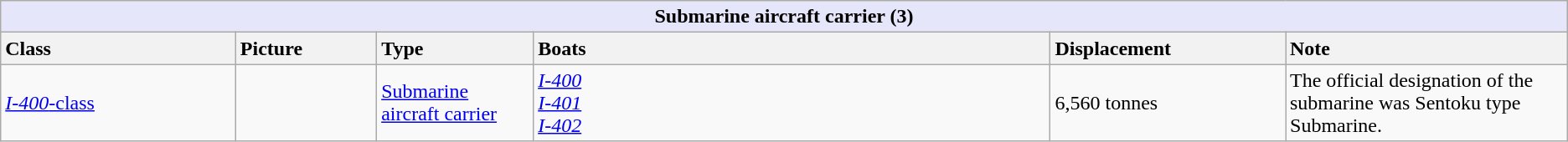<table class="wikitable ">
<tr>
<th colspan="6" style="background: lavender;">Submarine aircraft carrier (3)</th>
</tr>
<tr>
<th style="text-align:left; width:15%;">Class</th>
<th style="text-align:left; width:9%;">Picture</th>
<th style="text-align:left; width:10%;">Type</th>
<th style="text-align:left; width:33%;">Boats</th>
<th style="text-align:left; width:15%;">Displacement</th>
<th style="text-align:left; width:20%;">Note</th>
</tr>
<tr>
<td><a href='#'><em>I-400</em>-class</a></td>
<td></td>
<td><a href='#'>Submarine aircraft carrier</a></td>
<td><a href='#'><em>I-400</em></a><br><a href='#'><em>I-401</em></a><br><a href='#'><em>I-402</em></a></td>
<td>6,560 tonnes</td>
<td>The official designation of the submarine was Sentoku type Submarine.</td>
</tr>
</table>
